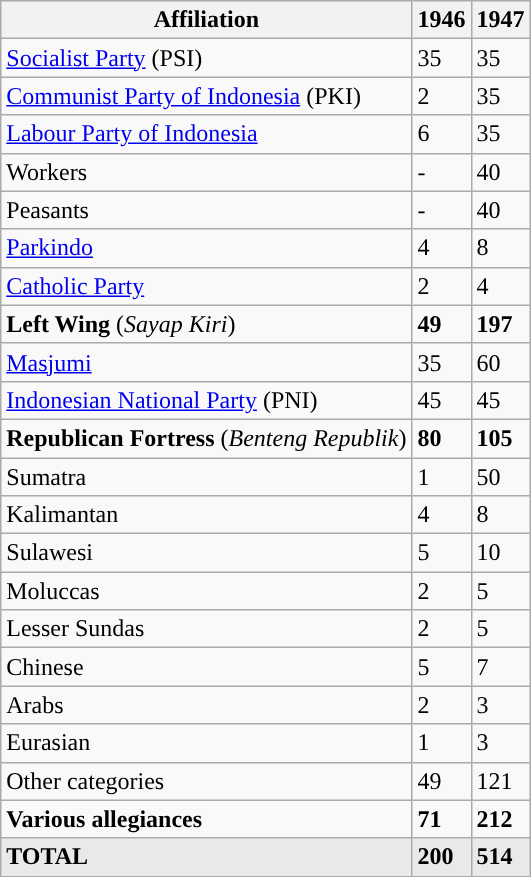<table class="wikitable">
<tr>
<th>Affiliation</th>
<th>1946</th>
<th>1947</th>
</tr>
<tr>
<td><a href='#'>Socialist Party</a> (PSI)</td>
<td>35</td>
<td>35</td>
</tr>
<tr>
<td><a href='#'>Communist Party of Indonesia</a> (PKI)</td>
<td>2</td>
<td>35</td>
</tr>
<tr>
<td><a href='#'>Labour Party of Indonesia</a></td>
<td>6</td>
<td>35</td>
</tr>
<tr>
<td>Workers</td>
<td>-</td>
<td>40</td>
</tr>
<tr>
<td>Peasants</td>
<td>-</td>
<td>40</td>
</tr>
<tr>
<td><a href='#'>Parkindo</a></td>
<td>4</td>
<td>8</td>
</tr>
<tr>
<td><a href='#'>Catholic Party</a></td>
<td>2</td>
<td>4</td>
</tr>
<tr>
<td><strong>Left Wing</strong> (<em>Sayap Kiri</em>)</td>
<td><strong>49</strong></td>
<td><strong>197</strong></td>
</tr>
<tr>
<td><a href='#'>Masjumi</a></td>
<td>35</td>
<td>60</td>
</tr>
<tr>
<td><a href='#'>Indonesian National Party</a> (PNI)</td>
<td>45</td>
<td>45</td>
</tr>
<tr>
<td><strong>Republican Fortress</strong> (<em>Benteng Republik</em>)</td>
<td><strong>80</strong></td>
<td><strong>105</strong></td>
</tr>
<tr>
<td>Sumatra</td>
<td>1</td>
<td>50</td>
</tr>
<tr>
<td>Kalimantan</td>
<td>4</td>
<td>8</td>
</tr>
<tr>
<td>Sulawesi</td>
<td>5</td>
<td>10</td>
</tr>
<tr>
<td>Moluccas</td>
<td>2</td>
<td>5</td>
</tr>
<tr>
<td>Lesser Sundas</td>
<td>2</td>
<td>5</td>
</tr>
<tr>
<td>Chinese</td>
<td>5</td>
<td>7</td>
</tr>
<tr>
<td>Arabs</td>
<td>2</td>
<td>3</td>
</tr>
<tr>
<td>Eurasian</td>
<td>1</td>
<td>3</td>
</tr>
<tr>
<td>Other categories</td>
<td>49</td>
<td>121</td>
</tr>
<tr>
<td><strong>Various allegiances</strong></td>
<td><strong>71</strong></td>
<td><strong>212</strong></td>
</tr>
<tr>
<td style="text-align:left;background-color:#E9E9E9"><strong>TOTAL</strong></td>
<td style="text-align:left;background-color:#E9E9E9"><strong>200</strong></td>
<td style="text-align:left;background-color:#E9E9E9"><strong>514</strong></td>
</tr>
</table>
